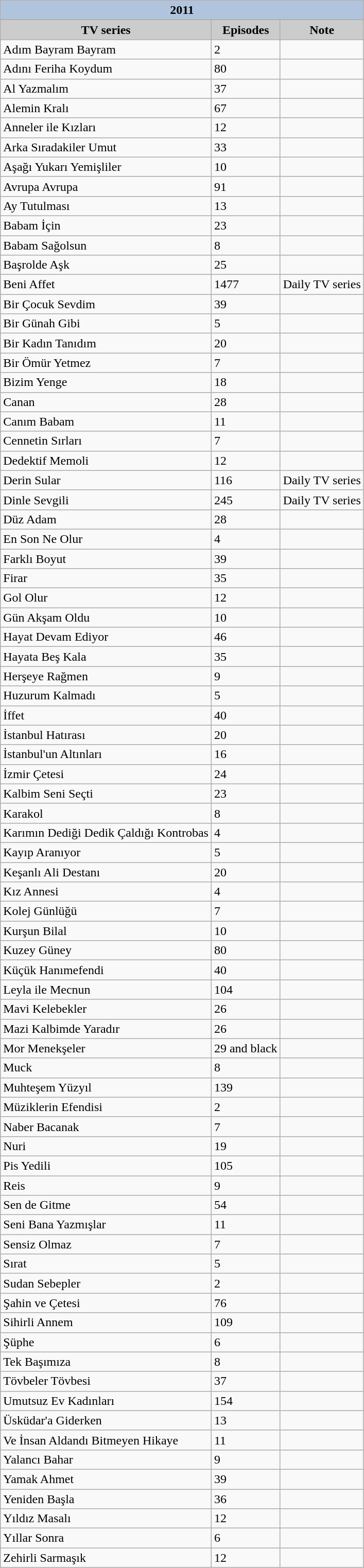<table class="wikitable sortable">
<tr>
<th colspan="3" style="background-color:LightSteelBlue">2011</th>
</tr>
<tr>
<th style="background-color:#CCCCCC">TV series</th>
<th style="background-color:#CCCCCC">Episodes</th>
<th style="background-color:#CCCCCC">Note</th>
</tr>
<tr>
<td>Adım Bayram Bayram</td>
<td>2</td>
<td></td>
</tr>
<tr>
<td>Adını Feriha Koydum</td>
<td>80</td>
<td></td>
</tr>
<tr>
<td>Al Yazmalım</td>
<td>37</td>
<td></td>
</tr>
<tr>
<td>Alemin Kralı</td>
<td>67</td>
<td></td>
</tr>
<tr>
<td>Anneler ile Kızları</td>
<td>12</td>
<td></td>
</tr>
<tr>
<td>Arka Sıradakiler Umut</td>
<td>33</td>
<td></td>
</tr>
<tr>
<td>Aşağı Yukarı Yemişliler</td>
<td>10</td>
<td></td>
</tr>
<tr>
<td>Avrupa Avrupa</td>
<td>91</td>
<td></td>
</tr>
<tr>
<td>Ay Tutulması</td>
<td>13</td>
<td></td>
</tr>
<tr>
<td>Babam İçin</td>
<td>23</td>
<td></td>
</tr>
<tr>
<td>Babam Sağolsun</td>
<td>8</td>
<td></td>
</tr>
<tr>
<td>Başrolde Aşk</td>
<td>25</td>
<td></td>
</tr>
<tr>
<td>Beni Affet</td>
<td>1477</td>
<td>Daily TV series</td>
</tr>
<tr>
<td>Bir Çocuk Sevdim</td>
<td>39</td>
<td></td>
</tr>
<tr>
<td>Bir Günah Gibi</td>
<td>5</td>
<td></td>
</tr>
<tr>
<td>Bir Kadın Tanıdım</td>
<td>20</td>
<td></td>
</tr>
<tr>
<td>Bir Ömür Yetmez</td>
<td>7</td>
<td></td>
</tr>
<tr>
<td>Bizim Yenge</td>
<td>18</td>
<td></td>
</tr>
<tr>
<td>Canan</td>
<td>28</td>
<td></td>
</tr>
<tr>
<td>Canım Babam</td>
<td>11</td>
<td></td>
</tr>
<tr>
<td>Cennetin Sırları</td>
<td>7</td>
<td></td>
</tr>
<tr>
<td>Dedektif Memoli</td>
<td>12</td>
<td></td>
</tr>
<tr>
<td>Derin Sular</td>
<td>116</td>
<td>Daily TV series</td>
</tr>
<tr>
<td>Dinle Sevgili</td>
<td>245</td>
<td>Daily TV series</td>
</tr>
<tr>
<td>Düz Adam</td>
<td>28</td>
<td></td>
</tr>
<tr>
<td>En Son Ne Olur</td>
<td>4</td>
<td></td>
</tr>
<tr>
<td>Farklı Boyut</td>
<td>39</td>
<td></td>
</tr>
<tr>
<td>Firar</td>
<td>35</td>
<td></td>
</tr>
<tr>
<td>Gol Olur</td>
<td>12</td>
<td></td>
</tr>
<tr>
<td>Gün Akşam Oldu</td>
<td>10</td>
<td></td>
</tr>
<tr>
<td>Hayat Devam Ediyor</td>
<td>46</td>
<td></td>
</tr>
<tr>
<td>Hayata Beş Kala</td>
<td>35</td>
<td></td>
</tr>
<tr>
<td>Herşeye Rağmen</td>
<td>9</td>
<td></td>
</tr>
<tr>
<td>Huzurum Kalmadı</td>
<td>5</td>
<td></td>
</tr>
<tr>
<td>İffet</td>
<td>40</td>
<td></td>
</tr>
<tr>
<td>İstanbul Hatırası</td>
<td>20</td>
<td></td>
</tr>
<tr>
<td>İstanbul'un Altınları</td>
<td>16</td>
<td></td>
</tr>
<tr>
<td>İzmir Çetesi</td>
<td>24</td>
<td></td>
</tr>
<tr>
<td>Kalbim Seni Seçti</td>
<td>23</td>
<td></td>
</tr>
<tr>
<td>Karakol</td>
<td>8</td>
<td></td>
</tr>
<tr>
<td>Karımın Dediği Dedik Çaldığı Kontrobas</td>
<td>4</td>
<td></td>
</tr>
<tr>
<td>Kayıp Aranıyor</td>
<td>5</td>
<td></td>
</tr>
<tr>
<td>Keşanlı Ali Destanı</td>
<td>20</td>
<td></td>
</tr>
<tr>
<td>Kız Annesi</td>
<td>4</td>
<td></td>
</tr>
<tr>
<td>Kolej Günlüğü</td>
<td>7</td>
<td></td>
</tr>
<tr>
<td>Kurşun Bilal</td>
<td>10</td>
<td></td>
</tr>
<tr>
<td>Kuzey Güney</td>
<td>80</td>
<td></td>
</tr>
<tr>
<td>Küçük Hanımefendi</td>
<td>40</td>
<td></td>
</tr>
<tr>
<td>Leyla ile Mecnun</td>
<td>104</td>
<td></td>
</tr>
<tr>
<td>Mavi Kelebekler</td>
<td>26</td>
<td></td>
</tr>
<tr>
<td>Mazi Kalbimde Yaradır</td>
<td>26</td>
<td></td>
</tr>
<tr>
<td>Mor Menekşeler</td>
<td>29 and black</td>
<td></td>
</tr>
<tr>
<td>Muck</td>
<td>8</td>
<td></td>
</tr>
<tr>
<td>Muhteşem Yüzyıl</td>
<td>139</td>
<td></td>
</tr>
<tr>
<td>Müziklerin Efendisi</td>
<td>2</td>
<td></td>
</tr>
<tr>
<td>Naber Bacanak</td>
<td>7</td>
<td></td>
</tr>
<tr>
<td>Nuri</td>
<td>19</td>
<td></td>
</tr>
<tr>
<td>Pis Yedili</td>
<td>105</td>
<td></td>
</tr>
<tr>
<td>Reis</td>
<td>9</td>
<td></td>
</tr>
<tr>
<td>Sen de Gitme</td>
<td>54</td>
<td></td>
</tr>
<tr>
<td>Seni Bana Yazmışlar</td>
<td>11</td>
<td></td>
</tr>
<tr>
<td>Sensiz Olmaz</td>
<td>7</td>
<td></td>
</tr>
<tr>
<td>Sırat</td>
<td>5</td>
<td></td>
</tr>
<tr>
<td>Sudan Sebepler</td>
<td>2</td>
<td></td>
</tr>
<tr>
<td>Şahin ve Çetesi</td>
<td>76</td>
<td></td>
</tr>
<tr>
<td>Sihirli Annem</td>
<td>109</td>
<td></td>
</tr>
<tr>
<td>Şüphe</td>
<td>6</td>
<td></td>
</tr>
<tr>
<td>Tek Başımıza</td>
<td>8</td>
<td></td>
</tr>
<tr>
<td>Tövbeler Tövbesi</td>
<td>37</td>
<td></td>
</tr>
<tr>
<td>Umutsuz Ev Kadınları</td>
<td>154</td>
<td></td>
</tr>
<tr>
<td>Üsküdar'a Giderken</td>
<td>13</td>
<td></td>
</tr>
<tr>
<td>Ve İnsan Aldandı Bitmeyen Hikaye</td>
<td>11</td>
<td></td>
</tr>
<tr>
<td>Yalancı Bahar</td>
<td>9</td>
<td></td>
</tr>
<tr>
<td>Yamak Ahmet</td>
<td>39</td>
<td></td>
</tr>
<tr>
<td>Yeniden Başla</td>
<td>36</td>
<td></td>
</tr>
<tr>
<td>Yıldız Masalı</td>
<td>12</td>
<td></td>
</tr>
<tr>
<td>Yıllar Sonra</td>
<td>6</td>
<td></td>
</tr>
<tr>
<td>Zehirli Sarmaşık</td>
<td>12</td>
<td></td>
</tr>
</table>
